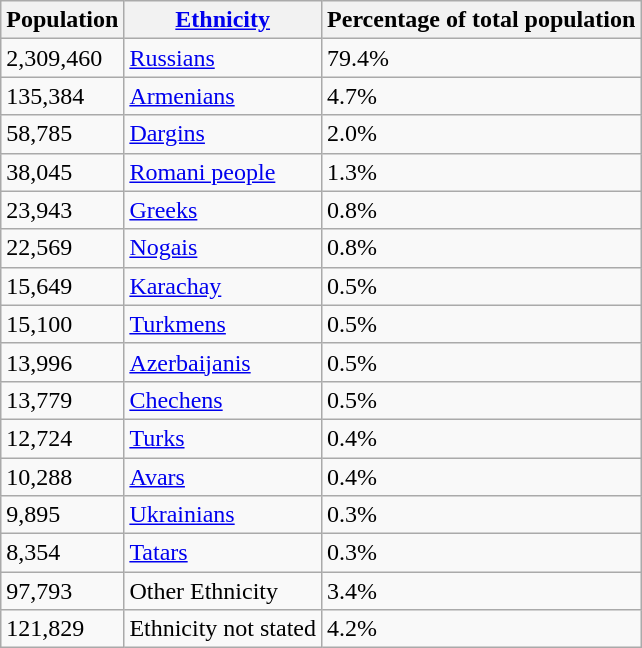<table class="wikitable sortable">
<tr>
<th>Population</th>
<th><a href='#'>Ethnicity</a></th>
<th>Percentage of total population</th>
</tr>
<tr>
<td>2,309,460</td>
<td><a href='#'>Russians</a></td>
<td>79.4%</td>
</tr>
<tr>
<td>135,384</td>
<td><a href='#'>Armenians</a></td>
<td>4.7%</td>
</tr>
<tr>
<td>58,785</td>
<td><a href='#'>Dargins</a></td>
<td>2.0%</td>
</tr>
<tr>
<td>38,045</td>
<td><a href='#'>Romani people</a></td>
<td>1.3%</td>
</tr>
<tr>
<td>23,943</td>
<td><a href='#'>Greeks</a></td>
<td>0.8%</td>
</tr>
<tr>
<td>22,569</td>
<td><a href='#'>Nogais</a></td>
<td>0.8%</td>
</tr>
<tr>
<td>15,649</td>
<td><a href='#'>Karachay</a></td>
<td>0.5%</td>
</tr>
<tr>
<td>15,100</td>
<td><a href='#'>Turkmens</a></td>
<td>0.5%</td>
</tr>
<tr>
<td>13,996</td>
<td><a href='#'>Azerbaijanis</a></td>
<td>0.5%</td>
</tr>
<tr>
<td>13,779</td>
<td><a href='#'>Chechens</a></td>
<td>0.5%</td>
</tr>
<tr>
<td>12,724</td>
<td><a href='#'>Turks</a></td>
<td>0.4%</td>
</tr>
<tr>
<td>10,288</td>
<td><a href='#'>Avars</a></td>
<td>0.4%</td>
</tr>
<tr>
<td>9,895</td>
<td><a href='#'>Ukrainians</a></td>
<td>0.3%</td>
</tr>
<tr>
<td>8,354</td>
<td><a href='#'>Tatars</a></td>
<td>0.3%</td>
</tr>
<tr>
<td>97,793</td>
<td>Other Ethnicity</td>
<td>3.4%</td>
</tr>
<tr>
<td>121,829</td>
<td>Ethnicity not stated</td>
<td>4.2%</td>
</tr>
</table>
